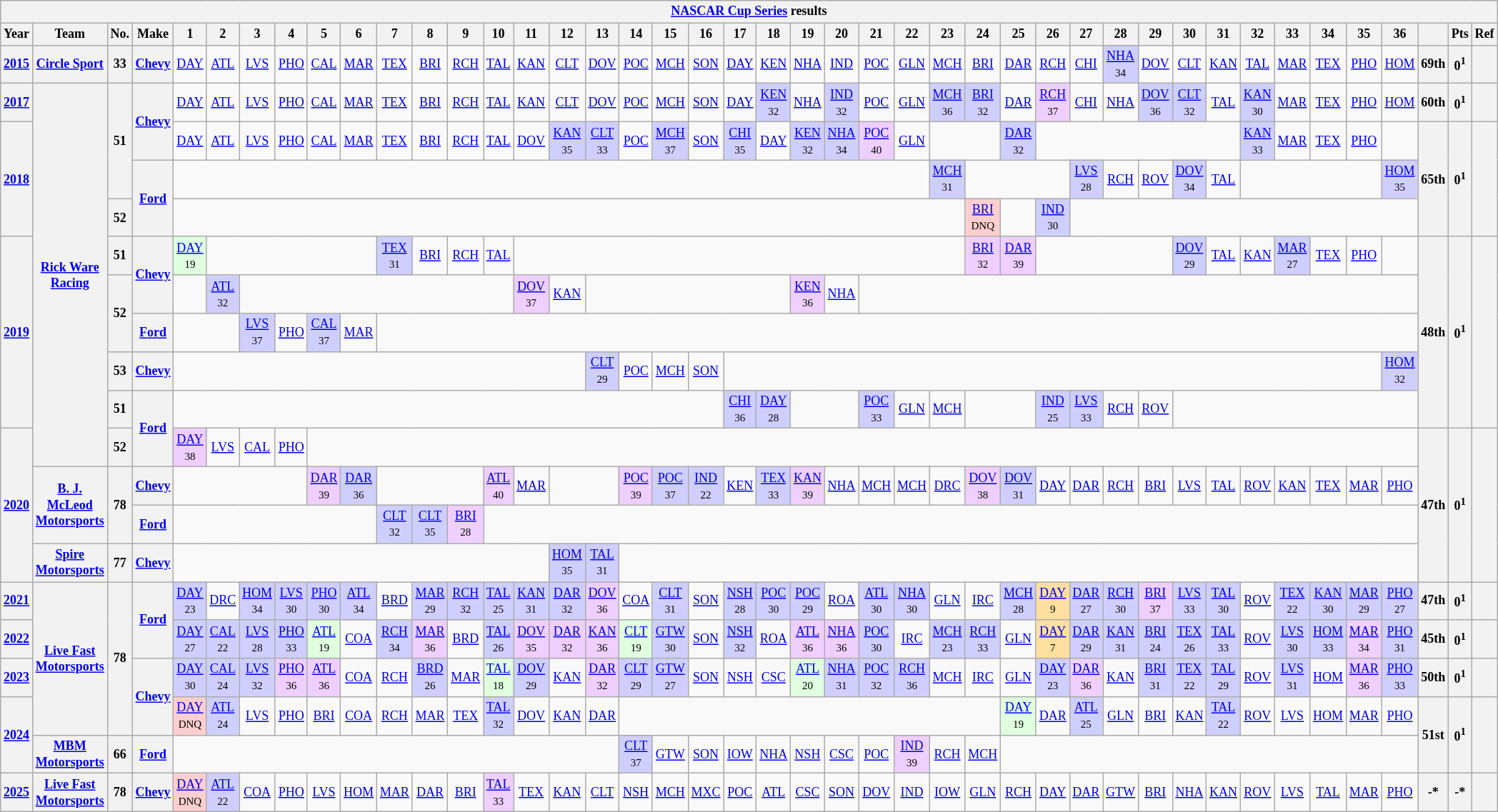<table class="wikitable" style="text-align:center; font-size:75%">
<tr>
<th colspan=43><a href='#'>NASCAR Cup Series</a> results</th>
</tr>
<tr>
<th>Year</th>
<th>Team</th>
<th>No.</th>
<th>Make</th>
<th>1</th>
<th>2</th>
<th>3</th>
<th>4</th>
<th>5</th>
<th>6</th>
<th>7</th>
<th>8</th>
<th>9</th>
<th>10</th>
<th>11</th>
<th>12</th>
<th>13</th>
<th>14</th>
<th>15</th>
<th>16</th>
<th>17</th>
<th>18</th>
<th>19</th>
<th>20</th>
<th>21</th>
<th>22</th>
<th>23</th>
<th>24</th>
<th>25</th>
<th>26</th>
<th>27</th>
<th>28</th>
<th>29</th>
<th>30</th>
<th>31</th>
<th>32</th>
<th>33</th>
<th>34</th>
<th>35</th>
<th>36</th>
<th></th>
<th>Pts</th>
<th>Ref</th>
</tr>
<tr>
<th><a href='#'>2015</a></th>
<th><a href='#'>Circle Sport</a></th>
<th>33</th>
<th><a href='#'>Chevy</a></th>
<td><a href='#'>DAY</a></td>
<td><a href='#'>ATL</a></td>
<td><a href='#'>LVS</a></td>
<td><a href='#'>PHO</a></td>
<td><a href='#'>CAL</a></td>
<td><a href='#'>MAR</a></td>
<td><a href='#'>TEX</a></td>
<td><a href='#'>BRI</a></td>
<td><a href='#'>RCH</a></td>
<td><a href='#'>TAL</a></td>
<td><a href='#'>KAN</a></td>
<td><a href='#'>CLT</a></td>
<td><a href='#'>DOV</a></td>
<td><a href='#'>POC</a></td>
<td><a href='#'>MCH</a></td>
<td><a href='#'>SON</a></td>
<td><a href='#'>DAY</a></td>
<td><a href='#'>KEN</a></td>
<td><a href='#'>NHA</a></td>
<td><a href='#'>IND</a></td>
<td><a href='#'>POC</a></td>
<td><a href='#'>GLN</a></td>
<td><a href='#'>MCH</a></td>
<td><a href='#'>BRI</a></td>
<td><a href='#'>DAR</a></td>
<td><a href='#'>RCH</a></td>
<td><a href='#'>CHI</a></td>
<td style="background:#CFCFFF;"><a href='#'>NHA</a><br><small>34</small></td>
<td><a href='#'>DOV</a></td>
<td><a href='#'>CLT</a></td>
<td><a href='#'>KAN</a></td>
<td><a href='#'>TAL</a></td>
<td><a href='#'>MAR</a></td>
<td><a href='#'>TEX</a></td>
<td><a href='#'>PHO</a></td>
<td><a href='#'>HOM</a></td>
<th>69th</th>
<th>0<sup>1</sup></th>
<th></th>
</tr>
<tr>
<th><a href='#'>2017</a></th>
<th rowspan=10><a href='#'>Rick Ware Racing</a></th>
<th rowspan=3>51</th>
<th rowspan=2><a href='#'>Chevy</a></th>
<td><a href='#'>DAY</a></td>
<td><a href='#'>ATL</a></td>
<td><a href='#'>LVS</a></td>
<td><a href='#'>PHO</a></td>
<td><a href='#'>CAL</a></td>
<td><a href='#'>MAR</a></td>
<td><a href='#'>TEX</a></td>
<td><a href='#'>BRI</a></td>
<td><a href='#'>RCH</a></td>
<td><a href='#'>TAL</a></td>
<td><a href='#'>KAN</a></td>
<td><a href='#'>CLT</a></td>
<td><a href='#'>DOV</a></td>
<td><a href='#'>POC</a></td>
<td><a href='#'>MCH</a></td>
<td><a href='#'>SON</a></td>
<td><a href='#'>DAY</a></td>
<td style="background:#CFCFFF;"><a href='#'>KEN</a><br><small>32</small></td>
<td><a href='#'>NHA</a></td>
<td style="background:#CFCFFF;"><a href='#'>IND</a><br><small>32</small></td>
<td><a href='#'>POC</a></td>
<td><a href='#'>GLN</a></td>
<td style="background:#CFCFFF;"><a href='#'>MCH</a><br><small>36</small></td>
<td style="background:#CFCFFF;"><a href='#'>BRI</a><br><small>32</small></td>
<td><a href='#'>DAR</a></td>
<td style="background:#EFCFFF;"><a href='#'>RCH</a><br><small>37</small></td>
<td><a href='#'>CHI</a></td>
<td><a href='#'>NHA</a></td>
<td style="background:#CFCFFF;"><a href='#'>DOV</a><br><small>36</small></td>
<td style="background:#CFCFFF;"><a href='#'>CLT</a><br><small>32</small></td>
<td><a href='#'>TAL</a></td>
<td style="background:#CFCFFF;"><a href='#'>KAN</a><br><small>30</small></td>
<td><a href='#'>MAR</a></td>
<td><a href='#'>TEX</a></td>
<td><a href='#'>PHO</a></td>
<td><a href='#'>HOM</a></td>
<th>60th</th>
<th>0<sup>1</sup></th>
<th></th>
</tr>
<tr>
<th rowspan=3><a href='#'>2018</a></th>
<td><a href='#'>DAY</a></td>
<td><a href='#'>ATL</a></td>
<td><a href='#'>LVS</a></td>
<td><a href='#'>PHO</a></td>
<td><a href='#'>CAL</a></td>
<td><a href='#'>MAR</a></td>
<td><a href='#'>TEX</a></td>
<td><a href='#'>BRI</a></td>
<td><a href='#'>RCH</a></td>
<td><a href='#'>TAL</a></td>
<td><a href='#'>DOV</a></td>
<td style="background:#CFCFFF;"><a href='#'>KAN</a><br><small>35</small></td>
<td style="background:#CFCFFF;"><a href='#'>CLT</a><br><small>33</small></td>
<td><a href='#'>POC</a></td>
<td style="background:#CFCFFF;"><a href='#'>MCH</a><br><small>37</small></td>
<td><a href='#'>SON</a></td>
<td style="background:#CFCFFF;"><a href='#'>CHI</a><br><small>35</small></td>
<td><a href='#'>DAY</a></td>
<td style="background:#CFCFFF;"><a href='#'>KEN</a><br><small>32</small></td>
<td style="background:#CFCFFF;"><a href='#'>NHA</a><br><small>34</small></td>
<td style="background:#EFCFFF;"><a href='#'>POC</a><br><small>40</small></td>
<td><a href='#'>GLN</a></td>
<td colspan=2></td>
<td style="background:#CFCFFF;"><a href='#'>DAR</a><br><small>32</small></td>
<td colspan=6></td>
<td style="background:#CFCFFF;"><a href='#'>KAN</a><br><small>33</small></td>
<td><a href='#'>MAR</a></td>
<td><a href='#'>TEX</a></td>
<td><a href='#'>PHO</a></td>
<td></td>
<th rowspan=3>65th</th>
<th rowspan=3>0<sup>1</sup></th>
<th rowspan=3></th>
</tr>
<tr>
<th rowspan=2><a href='#'>Ford</a></th>
<td colspan=22></td>
<td style="background:#CFCFFF;"><a href='#'>MCH</a><br><small>31</small></td>
<td colspan=3></td>
<td style="background:#CFCFFF;"><a href='#'>LVS</a><br><small>28</small></td>
<td><a href='#'>RCH</a></td>
<td><a href='#'>ROV</a></td>
<td style="background:#CFCFFF;"><a href='#'>DOV</a><br><small>34</small></td>
<td><a href='#'>TAL</a></td>
<td colspan=4></td>
<td style="background:#CFCFFF;"><a href='#'>HOM</a><br><small>35</small></td>
</tr>
<tr>
<th>52</th>
<td colspan=23></td>
<td style="background:#FFCFCF;"><a href='#'>BRI</a><br><small>DNQ</small></td>
<td></td>
<td style="background:#CFCFFF;"><a href='#'>IND</a><br><small>30</small></td>
<td colspan=10></td>
</tr>
<tr>
<th rowspan=5><a href='#'>2019</a></th>
<th>51</th>
<th rowspan=2><a href='#'>Chevy</a></th>
<td style="background:#DFFFDF;"><a href='#'>DAY</a><br><small>19</small></td>
<td colspan=5></td>
<td style="background:#CFCFFF;"><a href='#'>TEX</a><br><small>31</small></td>
<td><a href='#'>BRI</a></td>
<td><a href='#'>RCH</a></td>
<td><a href='#'>TAL</a></td>
<td colspan=13></td>
<td style="background:#EFCFFF;"><a href='#'>BRI</a><br><small>32</small></td>
<td style="background:#EFCFFF;"><a href='#'>DAR</a><br><small>39</small></td>
<td colspan=4></td>
<td style="background:#CFCFFF;"><a href='#'>DOV</a><br><small>29</small></td>
<td><a href='#'>TAL</a></td>
<td><a href='#'>KAN</a></td>
<td style="background:#CFCFFF;"><a href='#'>MAR</a><br><small>27</small></td>
<td><a href='#'>TEX</a></td>
<td><a href='#'>PHO</a></td>
<td></td>
<th rowspan=5>48th</th>
<th rowspan=5>0<sup>1</sup></th>
<th rowspan=5></th>
</tr>
<tr>
<th rowspan=2>52</th>
<td></td>
<td style="background:#CFCFFF;"><a href='#'>ATL</a><br><small>32</small></td>
<td colspan=8></td>
<td style="background:#EFCFFF;"><a href='#'>DOV</a><br><small>37</small></td>
<td><a href='#'>KAN</a></td>
<td colspan=6></td>
<td style="background:#EFCFFF;"><a href='#'>KEN</a><br><small>36</small></td>
<td><a href='#'>NHA</a></td>
<td colspan=16></td>
</tr>
<tr>
<th><a href='#'>Ford</a></th>
<td colspan=2></td>
<td style="background:#CFCFFF;"><a href='#'>LVS</a><br><small>37</small></td>
<td><a href='#'>PHO</a></td>
<td style="background:#CFCFFF;"><a href='#'>CAL</a><br><small>37</small></td>
<td><a href='#'>MAR</a></td>
<td colspan=30></td>
</tr>
<tr>
<th>53</th>
<th><a href='#'>Chevy</a></th>
<td colspan=12></td>
<td style="background:#CFCFFF;"><a href='#'>CLT</a><br><small>29</small></td>
<td><a href='#'>POC</a></td>
<td><a href='#'>MCH</a></td>
<td><a href='#'>SON</a></td>
<td colspan=19></td>
<td style="background:#CFCFFF;"><a href='#'>HOM</a><br><small>32</small></td>
</tr>
<tr>
<th>51</th>
<th rowspan=2><a href='#'>Ford</a></th>
<td colspan=16></td>
<td style="background:#CFCFFF;"><a href='#'>CHI</a><br><small>36</small></td>
<td style="background:#CFCFFF;"><a href='#'>DAY</a><br><small>28</small></td>
<td colspan=2></td>
<td style="background:#CFCFFF;"><a href='#'>POC</a><br><small>33</small></td>
<td><a href='#'>GLN</a></td>
<td><a href='#'>MCH</a></td>
<td colspan=2></td>
<td style="background:#CFCFFF;"><a href='#'>IND</a><br><small>25</small></td>
<td style="background:#CFCFFF;"><a href='#'>LVS</a><br><small>33</small></td>
<td><a href='#'>RCH</a></td>
<td><a href='#'>ROV</a></td>
<td colspan=7></td>
</tr>
<tr>
<th rowspan=4><a href='#'>2020</a></th>
<th>52</th>
<td style="background:#EFCFFF;"><a href='#'>DAY</a><br><small>38</small></td>
<td><a href='#'>LVS</a></td>
<td><a href='#'>CAL</a></td>
<td><a href='#'>PHO</a></td>
<td colspan=32></td>
<th rowspan=4>47th</th>
<th rowspan=4>0<sup>1</sup></th>
<th rowspan=4></th>
</tr>
<tr>
<th rowspan=2><a href='#'>B. J. McLeod Motorsports</a></th>
<th rowspan=2>78</th>
<th><a href='#'>Chevy</a></th>
<td colspan=4></td>
<td style="background:#EFCFFF;"><a href='#'>DAR</a><br><small>39</small></td>
<td style="background:#CFCFFF;"><a href='#'>DAR</a><br><small>36</small></td>
<td colspan=3></td>
<td style="background:#EFCFFF;"><a href='#'>ATL</a><br><small>40</small></td>
<td><a href='#'>MAR</a></td>
<td colspan=2></td>
<td style="background:#EFCFFF;"><a href='#'>POC</a><br><small>39</small></td>
<td style="background:#CFCFFF;"><a href='#'>POC</a><br><small>37</small></td>
<td style="background:#CFCFFF;"><a href='#'>IND</a><br><small>22</small></td>
<td><a href='#'>KEN</a></td>
<td style="background:#CFCFFF;"><a href='#'>TEX</a><br><small>33</small></td>
<td style="background:#EFCFFF;"><a href='#'>KAN</a><br><small>39</small></td>
<td><a href='#'>NHA</a></td>
<td><a href='#'>MCH</a></td>
<td><a href='#'>MCH</a></td>
<td><a href='#'>DRC</a></td>
<td style="background:#EFCFFF;"><a href='#'>DOV</a><br><small>38</small></td>
<td style="background:#CFCFFF;"><a href='#'>DOV</a><br><small>31</small></td>
<td><a href='#'>DAY</a></td>
<td><a href='#'>DAR</a></td>
<td><a href='#'>RCH</a></td>
<td><a href='#'>BRI</a></td>
<td><a href='#'>LVS</a></td>
<td><a href='#'>TAL</a></td>
<td><a href='#'>ROV</a></td>
<td><a href='#'>KAN</a></td>
<td><a href='#'>TEX</a></td>
<td><a href='#'>MAR</a></td>
<td><a href='#'>PHO</a></td>
</tr>
<tr>
<th><a href='#'>Ford</a></th>
<td colspan=6></td>
<td style="background:#CFCFFF;"><a href='#'>CLT</a><br><small>32</small></td>
<td style="background:#CFCFFF;"><a href='#'>CLT</a><br><small>35</small></td>
<td style="background:#EFCFFF;"><a href='#'>BRI</a><br><small>28</small></td>
<td colspan=27></td>
</tr>
<tr>
<th><a href='#'>Spire Motorsports</a></th>
<th>77</th>
<th><a href='#'>Chevy</a></th>
<td colspan=11></td>
<td style="background:#CFCFFF;"><a href='#'>HOM</a><br><small>35</small></td>
<td style="background:#CFCFFF;"><a href='#'>TAL</a><br><small>31</small></td>
<td colspan=23></td>
</tr>
<tr>
<th><a href='#'>2021</a></th>
<th rowspan=4><a href='#'>Live Fast Motorsports</a></th>
<th rowspan=4>78</th>
<th rowspan=2><a href='#'>Ford</a></th>
<td style="background:#CFCFFF;"><a href='#'>DAY</a><br><small>23</small></td>
<td><a href='#'>DRC</a></td>
<td style="background:#CFCFFF;"><a href='#'>HOM</a><br><small>34</small></td>
<td style="background:#CFCFFF;"><a href='#'>LVS</a><br><small>30</small></td>
<td style="background:#CFCFFF;"><a href='#'>PHO</a><br><small>30</small></td>
<td style="background:#CFCFFF;"><a href='#'>ATL</a><br><small>34</small></td>
<td><a href='#'>BRD</a></td>
<td style="background:#CFCFFF;"><a href='#'>MAR</a><br><small>29</small></td>
<td style="background:#CFCFFF;"><a href='#'>RCH</a><br><small>32</small></td>
<td style="background:#CFCFFF;"><a href='#'>TAL</a><br><small>25</small></td>
<td style="background:#CFCFFF;"><a href='#'>KAN</a><br><small>31</small></td>
<td style="background:#CFCFFF;"><a href='#'>DAR</a><br><small>32</small></td>
<td style="background:#EFCFFF;"><a href='#'>DOV</a><br><small>36</small></td>
<td><a href='#'>COA</a></td>
<td style="background:#CFCFFF;"><a href='#'>CLT</a><br><small>31</small></td>
<td><a href='#'>SON</a></td>
<td style="background:#CFCFFF;"><a href='#'>NSH</a><br><small>28</small></td>
<td style="background:#CFCFFF;"><a href='#'>POC</a><br><small>30</small></td>
<td style="background:#CFCFFF;"><a href='#'>POC</a><br><small>29</small></td>
<td><a href='#'>ROA</a></td>
<td style="background:#CFCFFF;"><a href='#'>ATL</a><br><small>30</small></td>
<td style="background:#CFCFFF;"><a href='#'>NHA</a><br><small>30</small></td>
<td><a href='#'>GLN</a></td>
<td><a href='#'>IRC</a></td>
<td style="background:#CFCFFF;"><a href='#'>MCH</a><br><small>28</small></td>
<td style="background:#FFDF9F;"><a href='#'>DAY</a><br><small>9</small></td>
<td style="background:#CFCFFF;"><a href='#'>DAR</a><br><small>27</small></td>
<td style="background:#CFCFFF;"><a href='#'>RCH</a><br><small>30</small></td>
<td style="background:#EFCFFF;"><a href='#'>BRI</a><br><small>37</small></td>
<td style="background:#CFCFFF;"><a href='#'>LVS</a><br><small>33</small></td>
<td style="background:#CFCFFF;"><a href='#'>TAL</a><br><small>30</small></td>
<td><a href='#'>ROV</a></td>
<td style="background:#CFCFFF;"><a href='#'>TEX</a><br><small>22</small></td>
<td style="background:#CFCFFF;"><a href='#'>KAN</a><br><small>30</small></td>
<td style="background:#CFCFFF;"><a href='#'>MAR</a><br><small>29</small></td>
<td style="background:#CFCFFF;"><a href='#'>PHO</a><br><small>27</small></td>
<th>47th</th>
<th>0<sup>1</sup></th>
<th></th>
</tr>
<tr>
<th><a href='#'>2022</a></th>
<td style="background:#CFCFFF;"><a href='#'>DAY</a><br><small>27</small></td>
<td style="background:#CFCFFF;"><a href='#'>CAL</a><br><small>22</small></td>
<td style="background:#CFCFFF;"><a href='#'>LVS</a><br><small>28</small></td>
<td style="background:#CFCFFF;"><a href='#'>PHO</a><br><small>33</small></td>
<td style="background:#DFFFDF;"><a href='#'>ATL</a><br><small>19</small></td>
<td><a href='#'>COA</a></td>
<td style="background:#CFCFFF;"><a href='#'>RCH</a><br><small>34</small></td>
<td style="background:#EFCFFF;"><a href='#'>MAR</a><br><small>36</small></td>
<td><a href='#'>BRD</a></td>
<td style="background:#CFCFFF;"><a href='#'>TAL</a><br><small>26</small></td>
<td style="background:#EFCFFF;"><a href='#'>DOV</a><br><small>35</small></td>
<td style="background:#EFCFFF;"><a href='#'>DAR</a><br><small>32</small></td>
<td style="background:#EFCFFF;"><a href='#'>KAN</a><br><small>36</small></td>
<td style="background:#DFFFDF;"><a href='#'>CLT</a><br><small>19</small></td>
<td style="background:#CFCFFF;"><a href='#'>GTW</a><br><small>30</small></td>
<td><a href='#'>SON</a></td>
<td style="background:#CFCFFF;"><a href='#'>NSH</a><br><small>32</small></td>
<td><a href='#'>ROA</a></td>
<td style="background:#EFCFFF;"><a href='#'>ATL</a><br><small>36</small></td>
<td style="background:#EFCFFF;"><a href='#'>NHA</a><br><small>36</small></td>
<td style="background:#CFCFFF;"><a href='#'>POC</a><br><small>30</small></td>
<td><a href='#'>IRC</a></td>
<td style="background:#CFCFFF;"><a href='#'>MCH</a><br><small>23</small></td>
<td style="background:#CFCFFF;"><a href='#'>RCH</a><br><small>33</small></td>
<td><a href='#'>GLN</a></td>
<td style="background:#FFDF9F;"><a href='#'>DAY</a><br><small>7</small></td>
<td style="background:#CFCFFF;"><a href='#'>DAR</a><br><small>29</small></td>
<td style="background:#CFCFFF;"><a href='#'>KAN</a><br><small>31</small></td>
<td style="background:#CFCFFF;"><a href='#'>BRI</a><br><small>24</small></td>
<td style="background:#CFCFFF;"><a href='#'>TEX</a><br><small>26</small></td>
<td style="background:#CFCFFF;"><a href='#'>TAL</a><br><small>33</small></td>
<td><a href='#'>ROV</a></td>
<td style="background:#CFCFFF;"><a href='#'>LVS</a><br><small>30</small></td>
<td style="background:#CFCFFF;"><a href='#'>HOM</a><br><small>33</small></td>
<td style="background:#EFCFFF;"><a href='#'>MAR</a><br><small>34</small></td>
<td style="background:#CFCFFF;"><a href='#'>PHO</a><br><small>31</small></td>
<th>45th</th>
<th>0<sup>1</sup></th>
<th></th>
</tr>
<tr>
<th><a href='#'>2023</a></th>
<th rowspan=2><a href='#'>Chevy</a></th>
<td style="background:#CFCFFF;"><a href='#'>DAY</a><br><small>30</small></td>
<td style="background:#CFCFFF;"><a href='#'>CAL</a><br><small>24</small></td>
<td style="background:#CFCFFF;"><a href='#'>LVS</a><br><small>32</small></td>
<td style="background:#EFCFFF;"><a href='#'>PHO</a><br><small>36</small></td>
<td style="background:#EFCFFF;"><a href='#'>ATL</a><br><small>36</small></td>
<td><a href='#'>COA</a></td>
<td><a href='#'>RCH</a></td>
<td style="background:#CFCFFF;"><a href='#'>BRD</a><br><small>26</small></td>
<td><a href='#'>MAR</a></td>
<td style="background:#DFFFDF;"><a href='#'>TAL</a><br><small>18</small></td>
<td style="background:#CFCFFF;"><a href='#'>DOV</a><br><small>29</small></td>
<td><a href='#'>KAN</a></td>
<td style="background:#EFCFFF;"><a href='#'>DAR</a><br><small>32</small></td>
<td style="background:#CFCFFF;"><a href='#'>CLT</a><br><small>29</small></td>
<td style="background:#CFCFFF;"><a href='#'>GTW</a><br><small>27</small></td>
<td><a href='#'>SON</a></td>
<td><a href='#'>NSH</a></td>
<td><a href='#'>CSC</a></td>
<td style="background:#DFFFDF;"><a href='#'>ATL</a><br><small>20</small></td>
<td style="background:#CFCFFF;"><a href='#'>NHA</a><br><small>31</small></td>
<td style="background:#CFCFFF;"><a href='#'>POC</a><br><small>32</small></td>
<td style="background:#CFCFFF;"><a href='#'>RCH</a><br><small>36</small></td>
<td><a href='#'>MCH</a></td>
<td><a href='#'>IRC</a></td>
<td><a href='#'>GLN</a></td>
<td style="background:#CFCFFF;"><a href='#'>DAY</a><br><small>23</small></td>
<td style="background:#EFCFFF;"><a href='#'>DAR</a><br><small>36</small></td>
<td><a href='#'>KAN</a></td>
<td style="background:#CFCFFF;"><a href='#'>BRI</a><br><small>31</small></td>
<td style="background:#CFCFFF;"><a href='#'>TEX</a><br><small>22</small></td>
<td style="background:#CFCFFF;"><a href='#'>TAL</a><br><small>29</small></td>
<td><a href='#'>ROV</a></td>
<td style="background:#CFCFFF;"><a href='#'>LVS</a><br><small>31</small></td>
<td><a href='#'>HOM</a></td>
<td style="background:#EFCFFF;"><a href='#'>MAR</a><br><small>36</small></td>
<td style="background:#CFCFFF;"><a href='#'>PHO</a><br><small>33</small></td>
<th>50th</th>
<th>0<sup>1</sup></th>
<th></th>
</tr>
<tr>
<th rowspan=2><a href='#'>2024</a></th>
<td style="background:#FFCFCF;"><a href='#'>DAY</a><br><small>DNQ</small></td>
<td style="background:#CFCFFF;"><a href='#'>ATL</a><br><small>24</small></td>
<td><a href='#'>LVS</a></td>
<td><a href='#'>PHO</a></td>
<td><a href='#'>BRI</a></td>
<td><a href='#'>COA</a></td>
<td><a href='#'>RCH</a></td>
<td><a href='#'>MAR</a></td>
<td><a href='#'>TEX</a></td>
<td style="background:#CFCFFF;"><a href='#'>TAL</a><br><small>32</small></td>
<td><a href='#'>DOV</a></td>
<td><a href='#'>KAN</a></td>
<td><a href='#'>DAR</a></td>
<td colspan=11></td>
<td style="background:#DFFFDF;"><a href='#'>DAY</a><br><small>19</small></td>
<td><a href='#'>DAR</a></td>
<td style="background:#CFCFFF;"><a href='#'>ATL</a><br><small>25</small></td>
<td><a href='#'>GLN</a></td>
<td><a href='#'>BRI</a></td>
<td><a href='#'>KAN</a></td>
<td style="background:#CFCFFF;"><a href='#'>TAL</a><br><small>22</small></td>
<td><a href='#'>ROV</a></td>
<td><a href='#'>LVS</a></td>
<td><a href='#'>HOM</a></td>
<td><a href='#'>MAR</a></td>
<td><a href='#'>PHO</a></td>
<th rowspan=2>51st</th>
<th rowspan=2>0<sup>1</sup></th>
<th rowspan=2></th>
</tr>
<tr>
<th><a href='#'>MBM Motorsports</a></th>
<th>66</th>
<th><a href='#'>Ford</a></th>
<td colspan=13></td>
<td style="background:#CFCFFF;"><a href='#'>CLT</a><br><small>37</small></td>
<td><a href='#'>GTW</a></td>
<td><a href='#'>SON</a></td>
<td><a href='#'>IOW</a></td>
<td><a href='#'>NHA</a></td>
<td><a href='#'>NSH</a></td>
<td><a href='#'>CSC</a></td>
<td><a href='#'>POC</a></td>
<td style="background:#EFCFFF;"><a href='#'>IND</a><br><small>39</small></td>
<td><a href='#'>RCH</a></td>
<td><a href='#'>MCH</a></td>
<td colspan=12></td>
</tr>
<tr>
<th><a href='#'>2025</a></th>
<th><a href='#'>Live Fast Motorsports</a></th>
<th>78</th>
<th><a href='#'>Chevy</a></th>
<td style="background:#FFCFCF;"><a href='#'>DAY</a><br><small>DNQ</small></td>
<td style="background:#CFCFFF;"><a href='#'>ATL</a><br><small>22</small></td>
<td><a href='#'>COA</a></td>
<td><a href='#'>PHO</a></td>
<td><a href='#'>LVS</a></td>
<td><a href='#'>HOM</a></td>
<td><a href='#'>MAR</a></td>
<td><a href='#'>DAR</a></td>
<td><a href='#'>BRI</a></td>
<td style="background:#EFCFFF;"><a href='#'>TAL</a><br><small>33</small></td>
<td><a href='#'>TEX</a></td>
<td><a href='#'>KAN</a></td>
<td><a href='#'>CLT</a></td>
<td><a href='#'>NSH</a></td>
<td><a href='#'>MCH</a></td>
<td><a href='#'>MXC</a></td>
<td><a href='#'>POC</a></td>
<td><a href='#'>ATL</a></td>
<td><a href='#'>CSC</a></td>
<td><a href='#'>SON</a></td>
<td><a href='#'>DOV</a></td>
<td><a href='#'>IND</a></td>
<td><a href='#'>IOW</a></td>
<td><a href='#'>GLN</a></td>
<td><a href='#'>RCH</a></td>
<td><a href='#'>DAY</a></td>
<td><a href='#'>DAR</a></td>
<td><a href='#'>GTW</a></td>
<td><a href='#'>BRI</a></td>
<td><a href='#'>NHA</a></td>
<td><a href='#'>KAN</a></td>
<td><a href='#'>ROV</a></td>
<td><a href='#'>LVS</a></td>
<td><a href='#'>TAL</a></td>
<td><a href='#'>MAR</a></td>
<td><a href='#'>PHO</a></td>
<th>-*</th>
<th>-*</th>
<th></th>
</tr>
</table>
